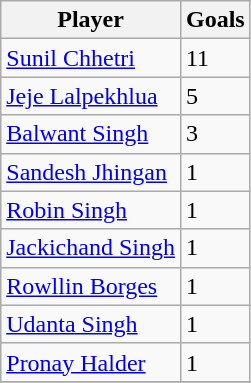<table class="wikitable sortable" style="text-align: left;">
<tr>
<th>Player</th>
<th>Goals</th>
</tr>
<tr>
<td><a href='#'>Sunil Chhetri</a></td>
<td>11</td>
</tr>
<tr>
<td><a href='#'>Jeje Lalpekhlua</a></td>
<td>5</td>
</tr>
<tr>
<td><a href='#'>Balwant Singh</a></td>
<td>3</td>
</tr>
<tr>
<td><a href='#'>Sandesh Jhingan</a></td>
<td>1</td>
</tr>
<tr>
<td><a href='#'>Robin Singh</a></td>
<td>1</td>
</tr>
<tr>
<td><a href='#'>Jackichand Singh</a></td>
<td>1</td>
</tr>
<tr>
<td><a href='#'>Rowllin Borges</a></td>
<td>1</td>
</tr>
<tr>
<td><a href='#'>Udanta Singh</a></td>
<td>1</td>
</tr>
<tr>
<td><a href='#'>Pronay Halder</a></td>
<td>1</td>
</tr>
<tr>
</tr>
</table>
